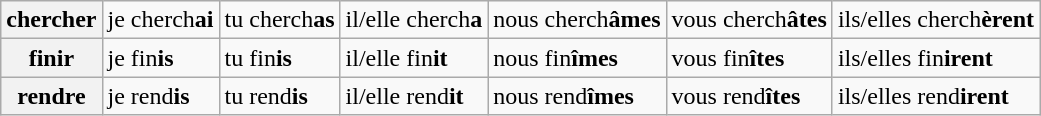<table class="wikitable">
<tr>
<th>chercher</th>
<td>je cherch<strong>ai</strong></td>
<td>tu cherch<strong>as</strong></td>
<td>il/elle cherch<strong>a</strong></td>
<td>nous cherch<strong>âmes</strong></td>
<td>vous cherch<strong>âtes</strong></td>
<td>ils/elles cherch<strong>èrent</strong></td>
</tr>
<tr>
<th>finir</th>
<td>je fin<strong>is</strong></td>
<td>tu fin<strong>is</strong></td>
<td>il/elle fin<strong>it</strong></td>
<td>nous fin<strong>îmes</strong></td>
<td>vous fin<strong>îtes</strong></td>
<td>ils/elles fin<strong>irent</strong></td>
</tr>
<tr>
<th>rendre</th>
<td>je rend<strong>is</strong></td>
<td>tu rend<strong>is</strong></td>
<td>il/elle rend<strong>it</strong></td>
<td>nous rend<strong>îmes</strong></td>
<td>vous rend<strong>îtes</strong></td>
<td>ils/elles rend<strong>irent</strong></td>
</tr>
</table>
